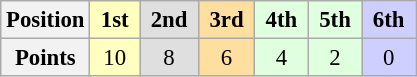<table class="wikitable" style="font-size:95%; text-align:center">
<tr>
<th>Position</th>
<td style="background:#ffffbf;"> <strong>1st</strong> </td>
<td style="background:#dfdfdf;"> <strong>2nd</strong> </td>
<td style="background:#ffdf9f;"> <strong>3rd</strong> </td>
<td style="background:#dfffdf;"> <strong>4th</strong> </td>
<td style="background:#dfffdf;"> <strong>5th</strong> </td>
<td style="background:#CFCFFF;"> <strong>6th</strong> </td>
</tr>
<tr>
<th>Points</th>
<td style="background:#ffffbf;">10</td>
<td style="background:#dfdfdf;">8</td>
<td style="background:#ffdf9f;">6</td>
<td style="background:#dfffdf;">4</td>
<td style="background:#dfffdf;">2</td>
<td style="background:#CFCFFF;">0</td>
</tr>
</table>
